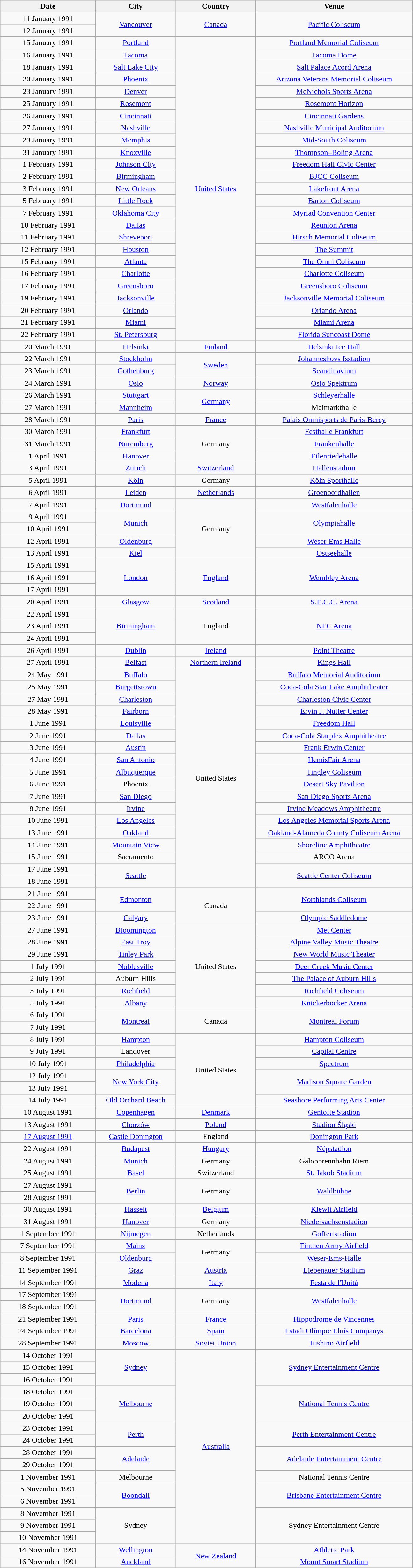<table class="wikitable" style="text-align:center;">
<tr>
<th scope="col" style="width:12em;">Date</th>
<th scope="col" style="width:10em;">City</th>
<th scope="col" style="width:10em;">Country</th>
<th scope="col" style="width:20em;">Venue</th>
</tr>
<tr>
<td>11 January 1991</td>
<td rowspan="2"><a href='#'>Vancouver</a></td>
<td rowspan="2"><a href='#'>Canada</a></td>
<td rowspan="2"><a href='#'>Pacific Coliseum</a></td>
</tr>
<tr>
<td>12 January 1991</td>
</tr>
<tr>
<td>15 January 1991</td>
<td><a href='#'>Portland</a></td>
<td rowspan="25"><a href='#'>United States</a></td>
<td><a href='#'>Portland Memorial Coliseum</a></td>
</tr>
<tr>
<td>16 January 1991</td>
<td><a href='#'>Tacoma</a></td>
<td><a href='#'>Tacoma Dome</a></td>
</tr>
<tr>
<td>18 January 1991</td>
<td><a href='#'>Salt Lake City</a></td>
<td><a href='#'>Salt Palace Acord Arena</a></td>
</tr>
<tr>
<td>20 January 1991</td>
<td><a href='#'>Phoenix</a></td>
<td><a href='#'>Arizona Veterans Memorial Coliseum</a></td>
</tr>
<tr>
<td>23 January 1991</td>
<td><a href='#'>Denver</a></td>
<td><a href='#'>McNichols Sports Arena</a></td>
</tr>
<tr>
<td>25 January 1991</td>
<td><a href='#'>Rosemont</a></td>
<td><a href='#'>Rosemont Horizon</a></td>
</tr>
<tr>
<td>26 January 1991</td>
<td><a href='#'>Cincinnati</a></td>
<td><a href='#'>Cincinnati Gardens</a></td>
</tr>
<tr>
<td>27 January 1991</td>
<td><a href='#'>Nashville</a></td>
<td><a href='#'>Nashville Municipal Auditorium</a></td>
</tr>
<tr>
<td>29 January 1991</td>
<td><a href='#'>Memphis</a></td>
<td><a href='#'>Mid-South Coliseum</a></td>
</tr>
<tr>
<td>31 January 1991</td>
<td><a href='#'>Knoxville</a></td>
<td><a href='#'>Thompson–Boling Arena</a></td>
</tr>
<tr>
<td>1 February 1991</td>
<td><a href='#'>Johnson City</a></td>
<td><a href='#'>Freedom Hall Civic Center</a></td>
</tr>
<tr>
<td>2 February 1991</td>
<td><a href='#'>Birmingham</a></td>
<td><a href='#'>BJCC Coliseum</a></td>
</tr>
<tr>
<td>3 February 1991</td>
<td><a href='#'>New Orleans</a></td>
<td><a href='#'>Lakefront Arena</a></td>
</tr>
<tr>
<td>5 February 1991</td>
<td><a href='#'>Little Rock</a></td>
<td><a href='#'>Barton Coliseum</a></td>
</tr>
<tr>
<td>7 February 1991</td>
<td><a href='#'>Oklahoma City</a></td>
<td><a href='#'>Myriad Convention Center</a></td>
</tr>
<tr>
<td>10 February 1991</td>
<td><a href='#'>Dallas</a></td>
<td><a href='#'>Reunion Arena</a></td>
</tr>
<tr>
<td>11 February 1991</td>
<td><a href='#'>Shreveport</a></td>
<td><a href='#'>Hirsch Memorial Coliseum</a></td>
</tr>
<tr>
<td>12 February 1991</td>
<td><a href='#'>Houston</a></td>
<td><a href='#'>The Summit</a></td>
</tr>
<tr>
<td>15 February 1991</td>
<td><a href='#'>Atlanta</a></td>
<td><a href='#'>The Omni Coliseum</a></td>
</tr>
<tr>
<td>16 February 1991</td>
<td><a href='#'>Charlotte</a></td>
<td><a href='#'>Charlotte Coliseum</a></td>
</tr>
<tr>
<td>17 February 1991</td>
<td><a href='#'>Greensboro</a></td>
<td><a href='#'>Greensboro Coliseum</a></td>
</tr>
<tr>
<td>19 February 1991</td>
<td><a href='#'>Jacksonville</a></td>
<td><a href='#'>Jacksonville Memorial Coliseum</a></td>
</tr>
<tr>
<td>20 February 1991</td>
<td><a href='#'>Orlando</a></td>
<td><a href='#'>Orlando Arena</a></td>
</tr>
<tr>
<td>21 February 1991</td>
<td><a href='#'>Miami</a></td>
<td><a href='#'>Miami Arena</a></td>
</tr>
<tr>
<td>22 February 1991</td>
<td><a href='#'>St. Petersburg</a></td>
<td><a href='#'>Florida Suncoast Dome</a></td>
</tr>
<tr>
<td>20 March 1991</td>
<td><a href='#'>Helsinki</a></td>
<td><a href='#'>Finland</a></td>
<td><a href='#'>Helsinki Ice Hall</a></td>
</tr>
<tr>
<td>22 March 1991</td>
<td><a href='#'>Stockholm</a></td>
<td rowspan="2"><a href='#'>Sweden</a></td>
<td><a href='#'>Johanneshovs Isstadion</a></td>
</tr>
<tr>
<td>23 March 1991</td>
<td><a href='#'>Gothenburg</a></td>
<td><a href='#'>Scandinavium</a></td>
</tr>
<tr>
<td>24 March 1991</td>
<td><a href='#'>Oslo</a></td>
<td><a href='#'>Norway</a></td>
<td><a href='#'>Oslo Spektrum</a></td>
</tr>
<tr>
<td>26 March 1991</td>
<td><a href='#'>Stuttgart</a></td>
<td rowspan="2"><a href='#'>Germany</a></td>
<td><a href='#'>Schleyerhalle</a></td>
</tr>
<tr>
<td>27 March 1991</td>
<td><a href='#'>Mannheim</a></td>
<td>Maimarkthalle</td>
</tr>
<tr>
<td>28 March 1991</td>
<td><a href='#'>Paris</a></td>
<td><a href='#'>France</a></td>
<td><a href='#'>Palais Omnisports de Paris-Bercy</a></td>
</tr>
<tr>
<td>30 March 1991</td>
<td><a href='#'>Frankfurt</a></td>
<td rowspan="3">Germany</td>
<td><a href='#'>Festhalle Frankfurt</a></td>
</tr>
<tr>
<td>31 March 1991</td>
<td><a href='#'>Nuremberg</a></td>
<td><a href='#'>Frankenhalle</a></td>
</tr>
<tr>
<td>1 April 1991</td>
<td><a href='#'>Hanover</a></td>
<td><a href='#'>Eilenriedehalle</a></td>
</tr>
<tr>
<td>3 April 1991</td>
<td><a href='#'>Zürich</a></td>
<td><a href='#'>Switzerland</a></td>
<td><a href='#'>Hallenstadion</a></td>
</tr>
<tr>
<td>5 April 1991</td>
<td><a href='#'>Köln</a></td>
<td>Germany</td>
<td><a href='#'>Köln Sporthalle</a></td>
</tr>
<tr>
<td>6 April 1991</td>
<td><a href='#'>Leiden</a></td>
<td><a href='#'>Netherlands</a></td>
<td><a href='#'>Groenoordhallen</a></td>
</tr>
<tr>
<td>7 April 1991</td>
<td><a href='#'>Dortmund</a></td>
<td rowspan="5">Germany</td>
<td><a href='#'>Westfalenhalle</a></td>
</tr>
<tr>
<td>9 April 1991</td>
<td rowspan="2"><a href='#'>Munich</a></td>
<td rowspan="2"><a href='#'>Olympiahalle</a></td>
</tr>
<tr>
<td>10 April 1991</td>
</tr>
<tr>
<td>12 April 1991</td>
<td><a href='#'>Oldenburg</a></td>
<td><a href='#'>Weser-Ems Halle</a></td>
</tr>
<tr>
<td>13 April 1991</td>
<td><a href='#'>Kiel</a></td>
<td><a href='#'>Ostseehalle</a></td>
</tr>
<tr>
<td>15 April 1991</td>
<td rowspan="3"><a href='#'>London</a></td>
<td rowspan="3"><a href='#'>England</a></td>
<td rowspan="3"><a href='#'>Wembley Arena</a></td>
</tr>
<tr>
<td>16 April 1991</td>
</tr>
<tr>
<td>17 April 1991</td>
</tr>
<tr>
<td>20 April 1991</td>
<td><a href='#'>Glasgow</a></td>
<td><a href='#'>Scotland</a></td>
<td><a href='#'>S.E.C.C. Arena</a></td>
</tr>
<tr>
<td>22 April 1991</td>
<td rowspan="3"><a href='#'>Birmingham</a></td>
<td rowspan="3">England</td>
<td rowspan="3"><a href='#'>NEC Arena</a></td>
</tr>
<tr>
<td>23 April 1991</td>
</tr>
<tr>
<td>24 April 1991</td>
</tr>
<tr>
<td>26 April 1991</td>
<td><a href='#'>Dublin</a></td>
<td><a href='#'>Ireland</a></td>
<td><a href='#'>Point Theatre</a></td>
</tr>
<tr>
<td>27 April 1991</td>
<td><a href='#'>Belfast</a></td>
<td><a href='#'>Northern Ireland</a></td>
<td><a href='#'>Kings Hall</a></td>
</tr>
<tr>
<td>24 May 1991</td>
<td><a href='#'>Buffalo</a></td>
<td rowspan="18">United States</td>
<td><a href='#'>Buffalo Memorial Auditorium</a></td>
</tr>
<tr>
<td>25 May 1991</td>
<td><a href='#'>Burgettstown</a></td>
<td><a href='#'>Coca-Cola Star Lake Amphitheater</a></td>
</tr>
<tr>
<td>27 May 1991</td>
<td><a href='#'>Charleston</a></td>
<td><a href='#'>Charleston Civic Center</a></td>
</tr>
<tr>
<td>28 May 1991</td>
<td><a href='#'>Fairborn</a></td>
<td><a href='#'>Ervin J. Nutter Center</a></td>
</tr>
<tr>
<td>1 June 1991</td>
<td><a href='#'>Louisville</a></td>
<td><a href='#'>Freedom Hall</a></td>
</tr>
<tr>
<td>2 June 1991</td>
<td><a href='#'>Dallas</a></td>
<td><a href='#'>Coca-Cola Starplex Amphitheatre</a></td>
</tr>
<tr>
<td>3 June 1991</td>
<td><a href='#'>Austin</a></td>
<td><a href='#'>Frank Erwin Center</a></td>
</tr>
<tr>
<td>4 June 1991</td>
<td><a href='#'>San Antonio</a></td>
<td><a href='#'>HemisFair Arena</a></td>
</tr>
<tr>
<td>5 June 1991</td>
<td><a href='#'>Albuquerque</a></td>
<td><a href='#'>Tingley Coliseum</a></td>
</tr>
<tr>
<td>6 June 1991</td>
<td>Phoenix</td>
<td><a href='#'>Desert Sky Pavilion</a></td>
</tr>
<tr>
<td>7 June 1991</td>
<td><a href='#'>San Diego</a></td>
<td><a href='#'>San Diego Sports Arena</a></td>
</tr>
<tr>
<td>8 June 1991</td>
<td><a href='#'>Irvine</a></td>
<td><a href='#'>Irvine Meadows Amphitheatre</a></td>
</tr>
<tr>
<td>10 June 1991</td>
<td><a href='#'>Los Angeles</a></td>
<td><a href='#'>Los Angeles Memorial Sports Arena</a></td>
</tr>
<tr>
<td>13 June 1991</td>
<td><a href='#'>Oakland</a></td>
<td><a href='#'>Oakland-Alameda County Coliseum Arena</a></td>
</tr>
<tr>
<td>14 June 1991</td>
<td><a href='#'>Mountain View</a></td>
<td><a href='#'>Shoreline Amphitheatre</a></td>
</tr>
<tr>
<td>15 June 1991</td>
<td>Sacramento</td>
<td>ARCO Arena</td>
</tr>
<tr>
<td>17 June 1991</td>
<td rowspan="2"><a href='#'>Seattle</a></td>
<td rowspan="2"><a href='#'>Seattle Center Coliseum</a></td>
</tr>
<tr>
<td>18 June 1991</td>
</tr>
<tr>
<td>21 June 1991</td>
<td rowspan="2"><a href='#'>Edmonton</a></td>
<td rowspan="3">Canada</td>
<td rowspan="2"><a href='#'>Northlands Coliseum</a></td>
</tr>
<tr>
<td>22 June 1991</td>
</tr>
<tr>
<td>23 June 1991</td>
<td><a href='#'>Calgary</a></td>
<td><a href='#'>Olympic Saddledome</a></td>
</tr>
<tr>
<td>27 June 1991</td>
<td><a href='#'>Bloomington</a></td>
<td rowspan="7">United States</td>
<td><a href='#'>Met Center</a></td>
</tr>
<tr>
<td>28 June 1991</td>
<td><a href='#'>East Troy</a></td>
<td><a href='#'>Alpine Valley Music Theatre</a></td>
</tr>
<tr>
<td>29 June 1991</td>
<td><a href='#'>Tinley Park</a></td>
<td><a href='#'>New World Music Theater</a></td>
</tr>
<tr>
<td>1 July 1991</td>
<td><a href='#'>Noblesville</a></td>
<td><a href='#'>Deer Creek Music Center</a></td>
</tr>
<tr>
<td>2 July 1991</td>
<td>Auburn Hills</td>
<td><a href='#'>The Palace of Auburn Hills</a></td>
</tr>
<tr>
<td>3 July 1991</td>
<td><a href='#'>Richfield</a></td>
<td><a href='#'>Richfield Coliseum</a></td>
</tr>
<tr>
<td>5 July 1991</td>
<td><a href='#'>Albany</a></td>
<td><a href='#'>Knickerbocker Arena</a></td>
</tr>
<tr>
<td>6 July 1991</td>
<td rowspan="2"><a href='#'>Montreal</a></td>
<td rowspan="2">Canada</td>
<td rowspan="2"><a href='#'>Montreal Forum</a></td>
</tr>
<tr>
<td>7 July 1991</td>
</tr>
<tr>
<td>8 July 1991</td>
<td><a href='#'>Hampton</a></td>
<td rowspan="6">United States</td>
<td><a href='#'>Hampton Coliseum</a></td>
</tr>
<tr>
<td>9 July 1991</td>
<td>Landover</td>
<td><a href='#'>Capital Centre</a></td>
</tr>
<tr>
<td>10 July 1991</td>
<td><a href='#'>Philadelphia</a></td>
<td><a href='#'>Spectrum</a></td>
</tr>
<tr>
<td>12 July 1991</td>
<td rowspan="2"><a href='#'>New York City</a></td>
<td rowspan="2"><a href='#'>Madison Square Garden</a></td>
</tr>
<tr>
<td>13 July 1991</td>
</tr>
<tr>
<td>14 July 1991</td>
<td><a href='#'>Old Orchard Beach</a></td>
<td><a href='#'>Seashore Performing Arts Center</a></td>
</tr>
<tr>
<td>10 August 1991</td>
<td><a href='#'>Copenhagen</a></td>
<td><a href='#'>Denmark</a></td>
<td><a href='#'>Gentofte Stadion</a></td>
</tr>
<tr>
<td>13 August 1991</td>
<td><a href='#'>Chorzów</a></td>
<td><a href='#'>Poland</a></td>
<td><a href='#'>Stadion Śląski</a></td>
</tr>
<tr>
<td><a href='#'>17 August 1991</a></td>
<td><a href='#'>Castle Donington</a></td>
<td>England</td>
<td><a href='#'>Donington Park</a></td>
</tr>
<tr>
<td>22 August 1991</td>
<td><a href='#'>Budapest</a></td>
<td><a href='#'>Hungary</a></td>
<td><a href='#'>Népstadion</a></td>
</tr>
<tr>
<td>24 August 1991</td>
<td><a href='#'>Munich</a></td>
<td>Germany</td>
<td>Galopprennbahn Riem</td>
</tr>
<tr>
<td>25 August 1991</td>
<td><a href='#'>Basel</a></td>
<td>Switzerland</td>
<td><a href='#'>St. Jakob Stadium</a></td>
</tr>
<tr>
<td>27 August 1991</td>
<td rowspan="2"><a href='#'>Berlin</a></td>
<td rowspan="2">Germany</td>
<td rowspan="2"><a href='#'>Waldbühne</a></td>
</tr>
<tr>
<td>28 August 1991</td>
</tr>
<tr>
<td>30 August 1991</td>
<td><a href='#'>Hasselt</a></td>
<td><a href='#'>Belgium</a></td>
<td><a href='#'>Kiewit Airfield</a></td>
</tr>
<tr>
<td>31 August 1991</td>
<td><a href='#'>Hanover</a></td>
<td>Germany</td>
<td><a href='#'>Niedersachsenstadion</a></td>
</tr>
<tr>
<td>1 September 1991</td>
<td><a href='#'>Nijmegen</a></td>
<td>Netherlands</td>
<td><a href='#'>Goffertstadion</a></td>
</tr>
<tr>
<td>7 September 1991</td>
<td><a href='#'>Mainz</a></td>
<td rowspan="2">Germany</td>
<td><a href='#'>Finthen Army Airfield</a></td>
</tr>
<tr>
<td>8 September 1991</td>
<td><a href='#'>Oldenburg</a></td>
<td><a href='#'>Weser-Ems-Halle</a></td>
</tr>
<tr>
<td>11 September 1991</td>
<td><a href='#'>Graz</a></td>
<td><a href='#'>Austria</a></td>
<td><a href='#'>Liebenauer Stadium</a></td>
</tr>
<tr>
<td>14 September 1991</td>
<td><a href='#'>Modena</a></td>
<td><a href='#'>Italy</a></td>
<td><a href='#'>Festa de l'Unità</a></td>
</tr>
<tr>
<td>17 September 1991</td>
<td rowspan="2"><a href='#'>Dortmund</a></td>
<td rowspan="2">Germany</td>
<td rowspan="2"><a href='#'>Westfalenhalle</a></td>
</tr>
<tr>
<td>18 September 1991</td>
</tr>
<tr>
<td>21 September 1991</td>
<td><a href='#'>Paris</a></td>
<td><a href='#'>France</a></td>
<td><a href='#'>Hippodrome de Vincennes</a></td>
</tr>
<tr>
<td>24 September 1991</td>
<td><a href='#'>Barcelona</a></td>
<td><a href='#'>Spain</a></td>
<td><a href='#'>Estadi Olímpic Lluís Companys</a></td>
</tr>
<tr>
<td>28 September 1991</td>
<td><a href='#'>Moscow</a></td>
<td><a href='#'>Soviet Union</a></td>
<td><a href='#'>Tushino Airfield</a></td>
</tr>
<tr>
<td>14 October 1991</td>
<td rowspan="3"><a href='#'>Sydney</a></td>
<td rowspan="16"><a href='#'>Australia</a></td>
<td rowspan="3"><a href='#'>Sydney Entertainment Centre</a></td>
</tr>
<tr>
<td>15 October 1991</td>
</tr>
<tr>
<td>16 October 1991</td>
</tr>
<tr>
<td>18 October 1991</td>
<td rowspan="3"><a href='#'>Melbourne</a></td>
<td rowspan="3"><a href='#'>National Tennis Centre</a></td>
</tr>
<tr>
<td>19 October 1991</td>
</tr>
<tr>
<td>20 October 1991</td>
</tr>
<tr>
<td>23 October 1991</td>
<td rowspan="2"><a href='#'>Perth</a></td>
<td rowspan="2"><a href='#'>Perth Entertainment Centre</a></td>
</tr>
<tr>
<td>24 October 1991</td>
</tr>
<tr>
<td>28 October 1991</td>
<td rowspan="2"><a href='#'>Adelaide</a></td>
<td rowspan="2"><a href='#'>Adelaide Entertainment Centre</a></td>
</tr>
<tr>
<td>29 October 1991</td>
</tr>
<tr>
<td>1 November 1991</td>
<td>Melbourne</td>
<td>National Tennis Centre</td>
</tr>
<tr>
<td>5 November 1991</td>
<td rowspan="2"><a href='#'>Boondall</a></td>
<td rowspan="2"><a href='#'>Brisbane Entertainment Centre</a></td>
</tr>
<tr>
<td>6 November 1991</td>
</tr>
<tr>
<td>8 November 1991</td>
<td rowspan="3">Sydney</td>
<td rowspan="3">Sydney Entertainment Centre</td>
</tr>
<tr>
<td>9 November 1991</td>
</tr>
<tr>
<td>10 November 1991</td>
</tr>
<tr>
<td>14 November 1991</td>
<td><a href='#'>Wellington</a></td>
<td rowspan="2"><a href='#'>New Zealand</a></td>
<td><a href='#'>Athletic Park</a></td>
</tr>
<tr>
<td>16 November 1991</td>
<td><a href='#'>Auckland</a></td>
<td><a href='#'>Mount Smart Stadium</a></td>
</tr>
</table>
